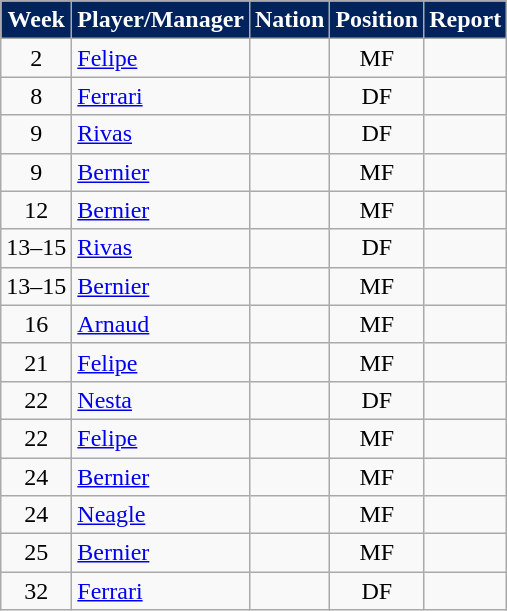<table class=wikitable>
<tr>
<th style="background:#00235D; color:white; text-align:center;">Week</th>
<th style="background:#00235D; color:white; text-align:center;">Player/Manager</th>
<th style="background:#00235D; color:white; text-align:center;">Nation</th>
<th style="background:#00235D; color:white; text-align:center;">Position</th>
<th style="background:#00235D; color:white; text-align:center;">Report</th>
</tr>
<tr>
<td style="text-align:center;">2</td>
<td><a href='#'>Felipe</a></td>
<td></td>
<td align=center>MF</td>
<td style="text-align:center;"></td>
</tr>
<tr>
<td style="text-align:center;">8</td>
<td><a href='#'>Ferrari</a></td>
<td></td>
<td align=center>DF</td>
<td style="text-align:center;"></td>
</tr>
<tr>
<td style="text-align:center;">9</td>
<td><a href='#'>Rivas</a></td>
<td></td>
<td align=center>DF</td>
<td style="text-align:center;"></td>
</tr>
<tr>
<td style="text-align:center;">9</td>
<td><a href='#'>Bernier</a></td>
<td></td>
<td align=center>MF</td>
<td style="text-align:center;"></td>
</tr>
<tr>
<td style="text-align:center;">12</td>
<td><a href='#'>Bernier</a></td>
<td></td>
<td align=center>MF</td>
<td style="text-align:center;"></td>
</tr>
<tr>
<td style="text-align:center;">13–15</td>
<td><a href='#'>Rivas</a></td>
<td></td>
<td align=center>DF</td>
<td style="text-align:center;"></td>
</tr>
<tr>
<td style="text-align:center;">13–15</td>
<td><a href='#'>Bernier</a></td>
<td></td>
<td align=center>MF</td>
<td style="text-align:center;"></td>
</tr>
<tr>
<td style="text-align:center;">16</td>
<td><a href='#'>Arnaud</a></td>
<td></td>
<td align=center>MF</td>
<td style="text-align:center;"> </td>
</tr>
<tr>
<td style="text-align:center;">21</td>
<td><a href='#'>Felipe</a></td>
<td></td>
<td align=center>MF</td>
<td style="text-align:center;"> </td>
</tr>
<tr>
<td style="text-align:center;">22</td>
<td><a href='#'>Nesta</a></td>
<td></td>
<td align=center>DF</td>
<td style="text-align:center;"></td>
</tr>
<tr>
<td style="text-align:center;">22</td>
<td><a href='#'>Felipe</a></td>
<td></td>
<td align=center>MF</td>
<td style="text-align:center;"></td>
</tr>
<tr>
<td style="text-align:center;">24</td>
<td><a href='#'>Bernier</a></td>
<td></td>
<td align=center>MF</td>
<td style="text-align:center;"> </td>
</tr>
<tr>
<td style="text-align:center;">24</td>
<td><a href='#'>Neagle</a></td>
<td></td>
<td align=center>MF</td>
<td style="text-align:center;"> </td>
</tr>
<tr>
<td style="text-align:center;">25</td>
<td><a href='#'>Bernier</a></td>
<td></td>
<td align=center>MF</td>
<td style="text-align:center;"></td>
</tr>
<tr>
<td style="text-align:center;">32</td>
<td><a href='#'>Ferrari</a></td>
<td></td>
<td align=center>DF</td>
<td style="text-align:center;"></td>
</tr>
</table>
